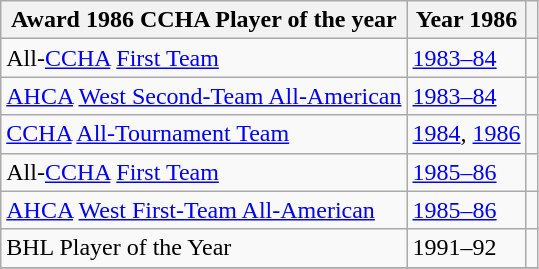<table class="wikitable">
<tr>
<th>Award 1986 CCHA Player of the year</th>
<th>Year 1986</th>
<th></th>
</tr>
<tr>
<td>All-<a href='#'>CCHA</a> <a href='#'>First Team</a></td>
<td><a href='#'>1983–84</a></td>
<td></td>
</tr>
<tr>
<td><a href='#'>AHCA</a> <a href='#'>West Second-Team All-American</a></td>
<td><a href='#'>1983–84</a></td>
<td></td>
</tr>
<tr>
<td><a href='#'>CCHA</a> <a href='#'>All-Tournament Team</a></td>
<td><a href='#'>1984</a>, <a href='#'>1986</a></td>
<td></td>
</tr>
<tr>
<td>All-<a href='#'>CCHA</a> <a href='#'>First Team</a></td>
<td><a href='#'>1985–86</a></td>
<td></td>
</tr>
<tr>
<td><a href='#'>AHCA</a> <a href='#'>West First-Team All-American</a></td>
<td><a href='#'>1985–86</a></td>
<td></td>
</tr>
<tr>
<td>BHL Player of the Year</td>
<td>1991–92</td>
<td></td>
</tr>
<tr>
</tr>
</table>
